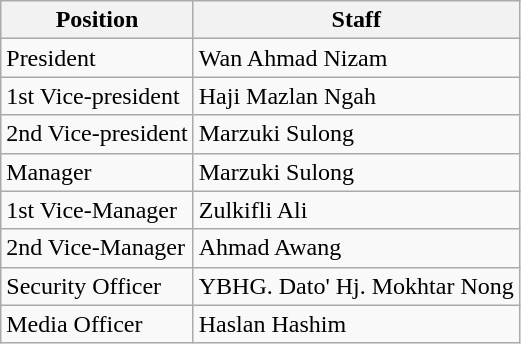<table class=wikitable>
<tr>
<th>Position</th>
<th>Staff</th>
</tr>
<tr>
<td>President</td>
<td>Wan Ahmad Nizam</td>
</tr>
<tr>
<td>1st Vice-president</td>
<td>Haji Mazlan Ngah</td>
</tr>
<tr>
<td>2nd Vice-president</td>
<td>Marzuki Sulong</td>
</tr>
<tr>
<td>Manager</td>
<td>Marzuki Sulong </td>
</tr>
<tr>
<td>1st Vice-Manager</td>
<td>Zulkifli Ali</td>
</tr>
<tr>
<td>2nd Vice-Manager</td>
<td>Ahmad Awang</td>
</tr>
<tr>
<td>Security Officer</td>
<td>YBHG. Dato' Hj. Mokhtar Nong</td>
</tr>
<tr>
<td>Media Officer</td>
<td>Haslan Hashim</td>
</tr>
</table>
